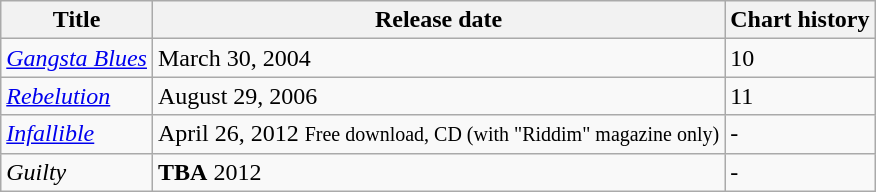<table class="wikitable">
<tr>
<th>Title</th>
<th>Release date</th>
<th>Chart history</th>
</tr>
<tr>
<td><em><a href='#'>Gangsta Blues</a></em></td>
<td>March 30, 2004</td>
<td>10</td>
</tr>
<tr>
<td><em><a href='#'>Rebelution</a></em></td>
<td>August 29, 2006</td>
<td>11</td>
</tr>
<tr>
<td><em><a href='#'>Infallible</a></em></td>
<td>April 26, 2012 <small>Free download, CD (with "Riddim" magazine only)</small></td>
<td>-</td>
</tr>
<tr>
<td><em>Guilty</em></td>
<td><strong>TBA</strong> 2012</td>
<td>-</td>
</tr>
</table>
